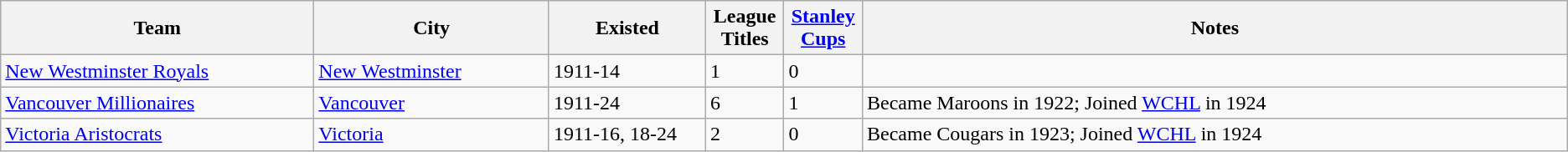<table class="wikitable">
<tr the Slammers>
<th bgcolor="#DDDDFF" width="20%">Team</th>
<th bgcolor="#DDDDFF" width="15%">City</th>
<th bgcolor="#DDDDFF" width="10%">Existed</th>
<th bgcolor="#DDDDFF" width="5%">League Titles</th>
<th bgcolor="#DDDDFF" width="5%"><a href='#'>Stanley Cups</a></th>
<th bgcolor="#DDDDFF" width="45%">Notes</th>
</tr>
<tr>
<td><a href='#'>New Westminster Royals</a></td>
<td><a href='#'>New Westminster</a></td>
<td>1911-14</td>
<td>1</td>
<td>0</td>
<td></td>
</tr>
<tr>
<td><a href='#'>Vancouver Millionaires</a></td>
<td><a href='#'>Vancouver</a></td>
<td>1911-24</td>
<td>6</td>
<td>1</td>
<td>Became Maroons in 1922; Joined <a href='#'>WCHL</a> in 1924</td>
</tr>
<tr>
<td><a href='#'>Victoria Aristocrats</a></td>
<td><a href='#'>Victoria</a></td>
<td>1911-16, 18-24</td>
<td>2</td>
<td>0</td>
<td>Became Cougars in 1923; Joined <a href='#'>WCHL</a> in 1924</td>
</tr>
</table>
